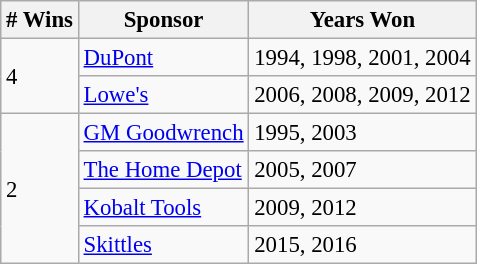<table class="wikitable" style="font-size: 95%;">
<tr>
<th># Wins</th>
<th>Sponsor</th>
<th>Years Won</th>
</tr>
<tr>
<td rowspan="2">4</td>
<td><a href='#'>DuPont</a></td>
<td>1994, 1998, 2001, 2004</td>
</tr>
<tr>
<td><a href='#'>Lowe's</a></td>
<td>2006, 2008, 2009, 2012</td>
</tr>
<tr>
<td rowspan="4">2</td>
<td><a href='#'>GM Goodwrench</a></td>
<td>1995, 2003</td>
</tr>
<tr>
<td><a href='#'>The Home Depot</a></td>
<td>2005, 2007</td>
</tr>
<tr>
<td><a href='#'>Kobalt Tools</a></td>
<td>2009, 2012</td>
</tr>
<tr>
<td><a href='#'>Skittles</a></td>
<td>2015, 2016</td>
</tr>
</table>
